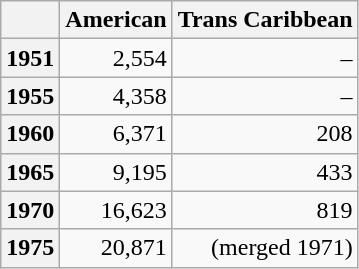<table class="wikitable">
<tr>
<th></th>
<th>American</th>
<th>Trans Caribbean</th>
</tr>
<tr style="text-align:right;">
<th scope="row">1951</th>
<td>2,554</td>
<td>–</td>
</tr>
<tr style="text-align:right;">
<th scope="row">1955</th>
<td>4,358</td>
<td>–</td>
</tr>
<tr style="text-align:right;">
<th scope="row">1960</th>
<td>6,371</td>
<td>208</td>
</tr>
<tr style="text-align:right;">
<th scope="row">1965</th>
<td>9,195</td>
<td>433</td>
</tr>
<tr style="text-align:right;">
<th scope="row">1970</th>
<td>16,623</td>
<td>819</td>
</tr>
<tr style="text-align:right;">
<th scope="row">1975</th>
<td>20,871</td>
<td>(merged 1971)</td>
</tr>
</table>
